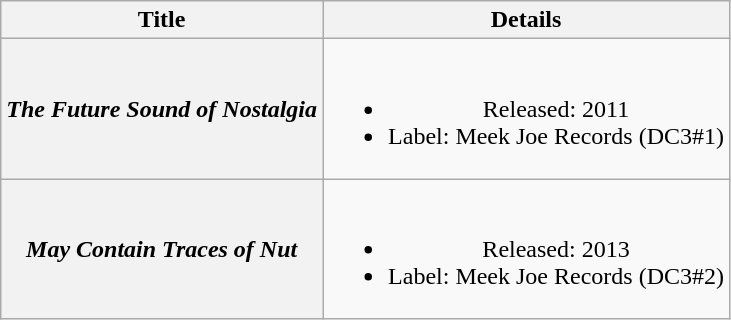<table class="wikitable plainrowheaders" style="text-align:center;" border="1">
<tr>
<th>Title</th>
<th>Details</th>
</tr>
<tr>
<th scope="row"><em>The Future Sound of Nostalgia</em></th>
<td><br><ul><li>Released: 2011</li><li>Label: Meek Joe Records (DC3#1)</li></ul></td>
</tr>
<tr>
<th scope="row"><em>May Contain Traces of Nut</em></th>
<td><br><ul><li>Released: 2013</li><li>Label: Meek Joe Records (DC3#2)</li></ul></td>
</tr>
</table>
